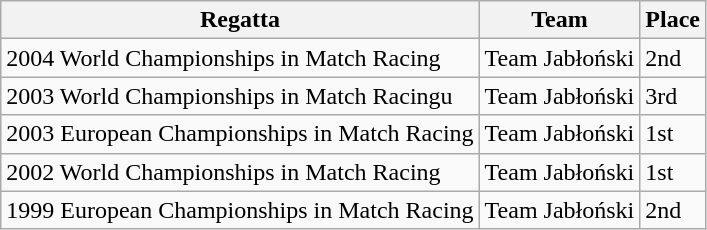<table class="wikitable">
<tr>
<th>Regatta</th>
<th>Team</th>
<th>Place</th>
</tr>
<tr>
<td>2004 World Championships in Match Racing</td>
<td>Team Jabłoński</td>
<td>2nd</td>
</tr>
<tr>
<td>2003 World Championships in Match Racingu</td>
<td>Team Jabłoński</td>
<td>3rd</td>
</tr>
<tr>
<td>2003 European Championships in Match Racing</td>
<td>Team Jabłoński</td>
<td>1st</td>
</tr>
<tr>
<td>2002 World Championships in Match Racing</td>
<td>Team Jabłoński</td>
<td>1st</td>
</tr>
<tr>
<td>1999 European Championships in Match Racing</td>
<td>Team Jabłoński</td>
<td>2nd</td>
</tr>
</table>
